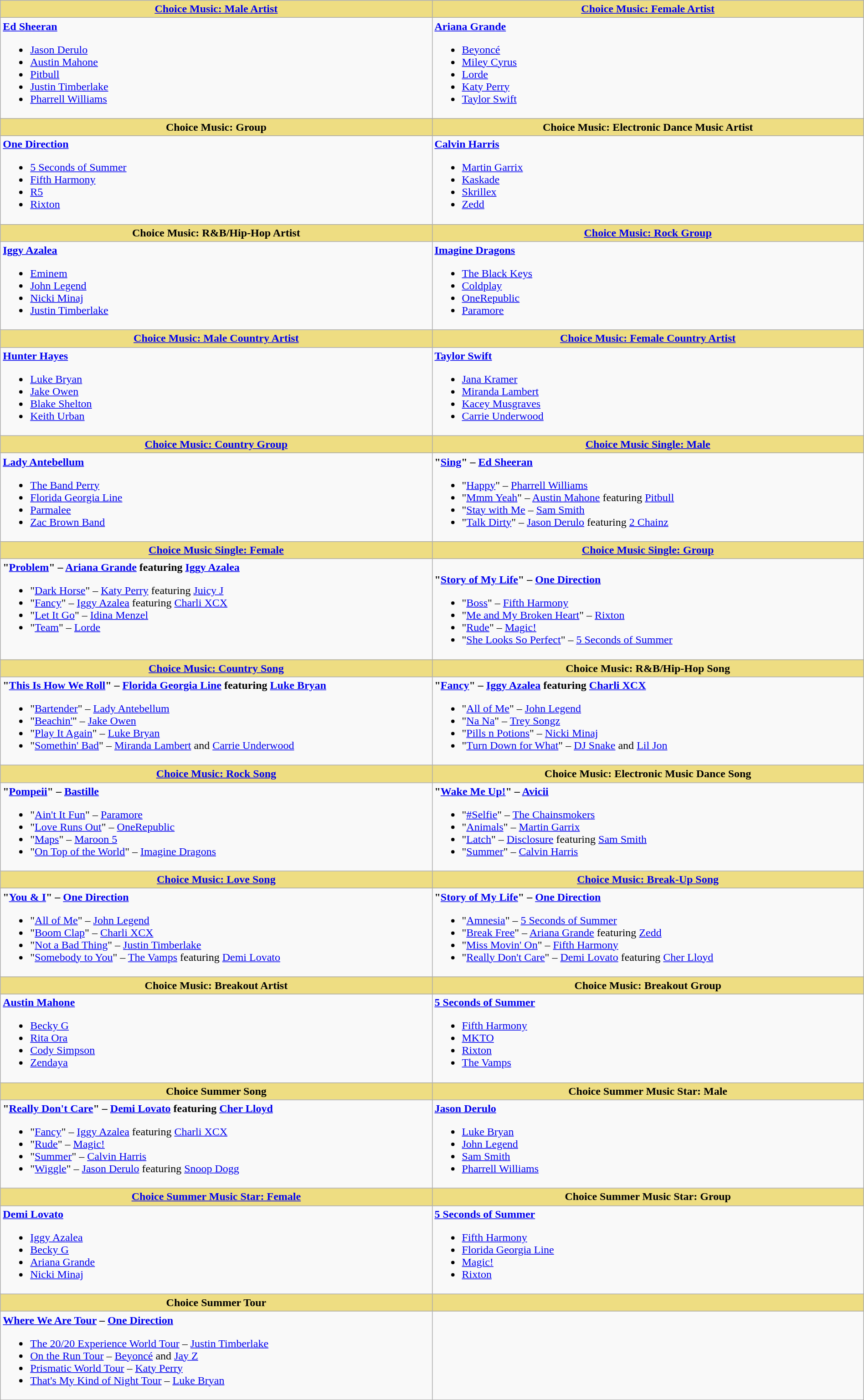<table class="wikitable" style="width:100%">
<tr>
<th style="background:#EEDD82; width:50%"><a href='#'>Choice Music: Male Artist</a></th>
<th style="background:#EEDD82; width:50%"><a href='#'>Choice Music: Female Artist</a></th>
</tr>
<tr>
<td valign="top"><strong><a href='#'>Ed Sheeran</a></strong><br><ul><li><a href='#'>Jason Derulo</a></li><li><a href='#'>Austin Mahone</a></li><li><a href='#'>Pitbull</a></li><li><a href='#'>Justin Timberlake</a></li><li><a href='#'>Pharrell Williams</a></li></ul></td>
<td valign="top"><strong><a href='#'>Ariana Grande</a></strong><br><ul><li><a href='#'>Beyoncé</a></li><li><a href='#'>Miley Cyrus</a></li><li><a href='#'>Lorde</a></li><li><a href='#'>Katy Perry</a></li><li><a href='#'>Taylor Swift</a></li></ul></td>
</tr>
<tr ;>
<th style="background:#EEDD82; width:50%">Choice Music: Group</th>
<th style="background:#EEDD82; width:50%">Choice Music: Electronic Dance Music Artist</th>
</tr>
<tr>
<td valign="top"><strong><a href='#'>One Direction</a></strong><br><ul><li><a href='#'>5 Seconds of Summer</a></li><li><a href='#'>Fifth Harmony</a></li><li><a href='#'>R5</a></li><li><a href='#'>Rixton</a></li></ul></td>
<td valign="top"><strong><a href='#'>Calvin Harris</a></strong><br><ul><li><a href='#'>Martin Garrix</a></li><li><a href='#'>Kaskade</a></li><li><a href='#'>Skrillex</a></li><li><a href='#'>Zedd</a></li></ul></td>
</tr>
<tr>
<th style="background:#EEDD82; width:50%">Choice Music: R&B/Hip-Hop Artist</th>
<th style="background:#EEDD82; width:50%"><a href='#'>Choice Music: Rock Group</a></th>
</tr>
<tr>
<td valign="top"><strong><a href='#'>Iggy Azalea</a></strong><br><ul><li><a href='#'>Eminem</a></li><li><a href='#'>John Legend</a></li><li><a href='#'>Nicki Minaj</a></li><li><a href='#'>Justin Timberlake</a></li></ul></td>
<td valign="top"><strong><a href='#'>Imagine Dragons</a></strong><br><ul><li><a href='#'>The Black Keys</a></li><li><a href='#'>Coldplay</a></li><li><a href='#'>OneRepublic</a></li><li><a href='#'>Paramore</a></li></ul></td>
</tr>
<tr>
<th style="background:#EEDD82; width:50%"><a href='#'>Choice Music: Male Country Artist</a></th>
<th style="background:#EEDD82; width:50%"><a href='#'>Choice Music: Female Country Artist</a></th>
</tr>
<tr>
<td valign="top"><strong><a href='#'>Hunter Hayes</a></strong><br><ul><li><a href='#'>Luke Bryan</a></li><li><a href='#'>Jake Owen</a></li><li><a href='#'>Blake Shelton</a></li><li><a href='#'>Keith Urban</a></li></ul></td>
<td valign="top"><strong><a href='#'>Taylor Swift</a></strong><br><ul><li><a href='#'>Jana Kramer</a></li><li><a href='#'>Miranda Lambert</a></li><li><a href='#'>Kacey Musgraves</a></li><li><a href='#'>Carrie Underwood</a></li></ul></td>
</tr>
<tr>
<th style="background:#EEDD82; width:50%"><a href='#'>Choice Music: Country Group</a></th>
<th style="background:#EEDD82; width:50%"><a href='#'>Choice Music Single: Male</a></th>
</tr>
<tr>
<td valign="top"><strong><a href='#'>Lady Antebellum</a></strong><br><ul><li><a href='#'>The Band Perry</a></li><li><a href='#'>Florida Georgia Line</a></li><li><a href='#'>Parmalee</a></li><li><a href='#'>Zac Brown Band</a></li></ul></td>
<td valign="top"><strong>"<a href='#'>Sing</a>" – <a href='#'>Ed Sheeran</a></strong><br><ul><li>"<a href='#'>Happy</a>" – <a href='#'>Pharrell Williams</a></li><li>"<a href='#'>Mmm Yeah</a>" – <a href='#'>Austin Mahone</a> featuring <a href='#'>Pitbull</a></li><li>"<a href='#'>Stay with Me</a> – <a href='#'>Sam Smith</a></li><li>"<a href='#'>Talk Dirty</a>" – <a href='#'>Jason Derulo</a> featuring <a href='#'>2 Chainz</a></li></ul></td>
</tr>
<tr>
<th style="background:#EEDD82; width:50%"><a href='#'>Choice Music Single: Female</a></th>
<th style="background:#EEDD82; width:50%"><a href='#'>Choice Music Single: Group</a></th>
</tr>
<tr>
<td valign="top"><strong>"<a href='#'>Problem</a>" – <a href='#'>Ariana Grande</a> featuring <a href='#'>Iggy Azalea</a></strong><br><ul><li>"<a href='#'>Dark Horse</a>" – <a href='#'>Katy Perry</a> featuring <a href='#'>Juicy J</a></li><li>"<a href='#'>Fancy</a>" – <a href='#'>Iggy Azalea</a> featuring <a href='#'>Charli XCX</a></li><li>"<a href='#'>Let It Go</a>" – <a href='#'>Idina Menzel</a></li><li>"<a href='#'>Team</a>" – <a href='#'>Lorde</a></li></ul></td>
<td valign="top"><br><strong>"<a href='#'>Story of My Life</a>" – <a href='#'>One Direction</a></strong><ul><li>"<a href='#'>Boss</a>" – <a href='#'>Fifth Harmony</a></li><li>"<a href='#'>Me and My Broken Heart</a>" – <a href='#'>Rixton</a></li><li>"<a href='#'>Rude</a>" – <a href='#'>Magic!</a></li><li>"<a href='#'>She Looks So Perfect</a>" – <a href='#'>5 Seconds of Summer</a></li></ul></td>
</tr>
<tr>
<th style="background:#EEDD82; width:50%"><a href='#'>Choice Music: Country Song</a></th>
<th style="background:#EEDD82; width:50%">Choice Music: R&B/Hip-Hop Song</th>
</tr>
<tr>
<td valign="top"><strong>"<a href='#'>This Is How We Roll</a>" – <a href='#'>Florida Georgia Line</a> featuring <a href='#'>Luke Bryan</a></strong><br><ul><li>"<a href='#'>Bartender</a>" – <a href='#'>Lady Antebellum</a></li><li>"<a href='#'>Beachin'</a>" – <a href='#'>Jake Owen</a></li><li>"<a href='#'>Play It Again</a>" – <a href='#'>Luke Bryan</a></li><li>"<a href='#'>Somethin' Bad</a>" – <a href='#'>Miranda Lambert</a> and <a href='#'>Carrie Underwood</a></li></ul></td>
<td valign="top"><strong>"<a href='#'>Fancy</a>" – <a href='#'>Iggy Azalea</a> featuring <a href='#'>Charli XCX</a></strong><br><ul><li>"<a href='#'>All of Me</a>" – <a href='#'>John Legend</a></li><li>"<a href='#'>Na Na</a>" – <a href='#'>Trey Songz</a></li><li>"<a href='#'>Pills n Potions</a>" – <a href='#'>Nicki Minaj</a></li><li>"<a href='#'>Turn Down for What</a>" – <a href='#'>DJ Snake</a> and <a href='#'>Lil Jon</a></li></ul></td>
</tr>
<tr>
<th style="background:#EEDD82; width:50%"><a href='#'>Choice Music: Rock Song</a></th>
<th style="background:#EEDD82; width:50%">Choice Music: Electronic Music Dance Song</th>
</tr>
<tr>
<td valign="top"><strong>"<a href='#'>Pompeii</a>" – <a href='#'>Bastille</a></strong><br><ul><li>"<a href='#'>Ain't It Fun</a>" – <a href='#'>Paramore</a></li><li>"<a href='#'>Love Runs Out</a>" – <a href='#'>OneRepublic</a></li><li>"<a href='#'>Maps</a>" – <a href='#'>Maroon 5</a></li><li>"<a href='#'>On Top of the World</a>" – <a href='#'>Imagine Dragons</a></li></ul></td>
<td valign="top"><strong>"<a href='#'>Wake Me Up!</a>" – <a href='#'>Avicii</a></strong><br><ul><li>"<a href='#'>#Selfie</a>" – <a href='#'>The Chainsmokers</a></li><li>"<a href='#'>Animals</a>" – <a href='#'>Martin Garrix</a></li><li>"<a href='#'>Latch</a>" – <a href='#'>Disclosure</a> featuring <a href='#'>Sam Smith</a></li><li>"<a href='#'>Summer</a>" – <a href='#'>Calvin Harris</a></li></ul></td>
</tr>
<tr>
<th style="background:#EEDD82; width:50%"><a href='#'>Choice Music: Love Song</a></th>
<th style="background:#EEDD82; width:50%"><a href='#'>Choice Music: Break-Up Song</a></th>
</tr>
<tr>
<td valign="top"><strong>"<a href='#'>You & I</a>" – <a href='#'>One Direction</a></strong><br><ul><li>"<a href='#'>All of Me</a>" – <a href='#'>John Legend</a></li><li>"<a href='#'>Boom Clap</a>" – <a href='#'>Charli XCX</a></li><li>"<a href='#'>Not a Bad Thing</a>" – <a href='#'>Justin Timberlake</a></li><li>"<a href='#'>Somebody to You</a>" – <a href='#'>The Vamps</a> featuring <a href='#'>Demi Lovato</a></li></ul></td>
<td valign="top"><strong>"<a href='#'>Story of My Life</a>" – <a href='#'>One Direction</a></strong><br><ul><li>"<a href='#'>Amnesia</a>" – <a href='#'>5 Seconds of Summer</a></li><li>"<a href='#'>Break Free</a>" – <a href='#'>Ariana Grande</a> featuring <a href='#'>Zedd</a></li><li>"<a href='#'>Miss Movin' On</a>" – <a href='#'>Fifth Harmony</a></li><li>"<a href='#'>Really Don't Care</a>" – <a href='#'>Demi Lovato</a> featuring <a href='#'>Cher Lloyd</a></li></ul></td>
</tr>
<tr>
<th style="background:#EEDD82; width:50%">Choice Music: Breakout Artist</th>
<th style="background:#EEDD82; width:50%">Choice Music: Breakout Group</th>
</tr>
<tr>
<td valign="top"><strong><a href='#'>Austin Mahone</a></strong><br><ul><li><a href='#'>Becky G</a></li><li><a href='#'>Rita Ora</a></li><li><a href='#'>Cody Simpson</a></li><li><a href='#'>Zendaya</a></li></ul></td>
<td valign="top"><strong><a href='#'>5 Seconds of Summer</a></strong><br><ul><li><a href='#'>Fifth Harmony</a></li><li><a href='#'>MKTO</a></li><li><a href='#'>Rixton</a></li><li><a href='#'>The Vamps</a></li></ul></td>
</tr>
<tr>
<th style="background:#EEDD82; width:50%">Choice Summer Song</th>
<th style="background:#EEDD82; width:50%">Choice Summer Music Star: Male</th>
</tr>
<tr>
<td valign="top"><strong>"<a href='#'>Really Don't Care</a>" – <a href='#'>Demi Lovato</a> featuring <a href='#'>Cher Lloyd</a></strong><br><ul><li>"<a href='#'>Fancy</a>" – <a href='#'>Iggy Azalea</a> featuring <a href='#'>Charli XCX</a></li><li>"<a href='#'>Rude</a>" – <a href='#'>Magic!</a></li><li>"<a href='#'>Summer</a>" – <a href='#'>Calvin Harris</a></li><li>"<a href='#'>Wiggle</a>" – <a href='#'>Jason Derulo</a> featuring <a href='#'>Snoop Dogg</a></li></ul></td>
<td valign="top"><strong><a href='#'>Jason Derulo</a></strong><br><ul><li><a href='#'>Luke Bryan</a></li><li><a href='#'>John Legend</a></li><li><a href='#'>Sam Smith</a></li><li><a href='#'>Pharrell Williams</a></li></ul></td>
</tr>
<tr>
<th style="background:#EEDD82; width:50%"><a href='#'>Choice Summer Music Star: Female</a></th>
<th style="background:#EEDD82; width:50%">Choice Summer Music Star: Group</th>
</tr>
<tr>
<td valign="top"><strong><a href='#'>Demi Lovato</a></strong><br><ul><li><a href='#'>Iggy Azalea</a></li><li><a href='#'>Becky G</a></li><li><a href='#'>Ariana Grande</a></li><li><a href='#'>Nicki Minaj</a></li></ul></td>
<td valign="top"><strong><a href='#'>5 Seconds of Summer</a></strong><br><ul><li><a href='#'>Fifth Harmony</a></li><li><a href='#'>Florida Georgia Line</a></li><li><a href='#'>Magic!</a></li><li><a href='#'>Rixton</a></li></ul></td>
</tr>
<tr>
<th style="background:#EEDD82;">Choice Summer Tour</th>
<th style="background:#EEDD82;"></th>
</tr>
<tr>
<td valign="top"><strong><a href='#'>Where We Are Tour</a> – <a href='#'>One Direction</a></strong><br><ul><li><a href='#'>The 20/20 Experience World Tour</a> – <a href='#'>Justin Timberlake</a></li><li><a href='#'>On the Run Tour</a> – <a href='#'>Beyoncé</a> and <a href='#'>Jay Z</a></li><li><a href='#'>Prismatic World Tour</a> – <a href='#'>Katy Perry</a></li><li><a href='#'>That's My Kind of Night Tour</a> – <a href='#'>Luke Bryan</a></li></ul></td>
<td></td>
</tr>
</table>
